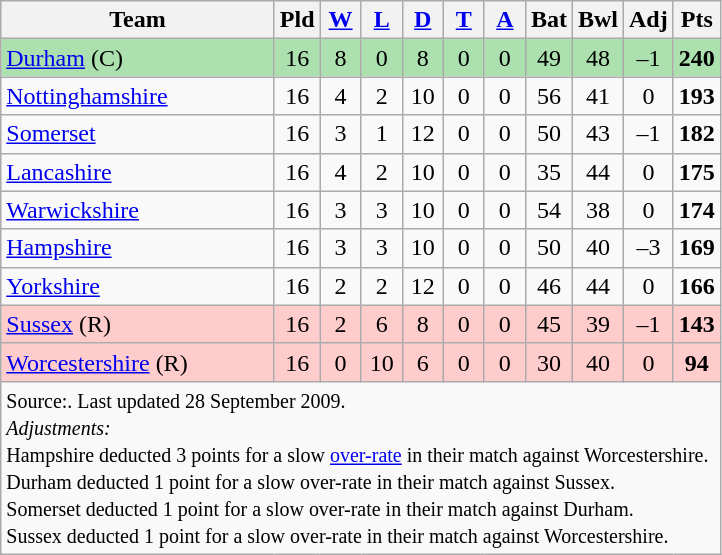<table class="wikitable" style="text-align:center;">
<tr>
<th width=175>Team</th>
<th width=20 abbr="Played">Pld</th>
<th width=20 abbr="Won"><a href='#'>W</a></th>
<th width=20 abbr="Lost"><a href='#'>L</a></th>
<th width=20 abbr="Drawn"><a href='#'>D</a></th>
<th width=20 abbr="Tied"><a href='#'>T</a></th>
<th width=20 abbr="Abandoned"><a href='#'>A</a></th>
<th width=20 abbr="Batting Points">Bat</th>
<th width=20 abbr="Bowling Points">Bwl</th>
<th width=20 abbr="Adjustments/Penalties">Adj</th>
<th width=20 abbr="Points">Pts</th>
</tr>
<tr style="background:#ACE1AF;">
<td style="text-align:left;"><a href='#'>Durham</a> (C)</td>
<td>16</td>
<td>8</td>
<td>0</td>
<td>8</td>
<td>0</td>
<td>0</td>
<td>49</td>
<td>48</td>
<td>–1</td>
<td><strong>240</strong></td>
</tr>
<tr style="background:#f9f9f9;">
<td style="text-align:left;"><a href='#'>Nottinghamshire</a></td>
<td>16</td>
<td>4</td>
<td>2</td>
<td>10</td>
<td>0</td>
<td>0</td>
<td>56</td>
<td>41</td>
<td>0</td>
<td><strong>193</strong></td>
</tr>
<tr style="background:#f9f9f9;">
<td style="text-align:left;"><a href='#'>Somerset</a></td>
<td>16</td>
<td>3</td>
<td>1</td>
<td>12</td>
<td>0</td>
<td>0</td>
<td>50</td>
<td>43</td>
<td>–1</td>
<td><strong>182</strong></td>
</tr>
<tr style="background:#f9f9f9;">
<td style="text-align:left;"><a href='#'>Lancashire</a></td>
<td>16</td>
<td>4</td>
<td>2</td>
<td>10</td>
<td>0</td>
<td>0</td>
<td>35</td>
<td>44</td>
<td>0</td>
<td><strong>175</strong></td>
</tr>
<tr style="background:#f9f9f9;">
<td style="text-align:left;"><a href='#'>Warwickshire</a></td>
<td>16</td>
<td>3</td>
<td>3</td>
<td>10</td>
<td>0</td>
<td>0</td>
<td>54</td>
<td>38</td>
<td>0</td>
<td><strong>174</strong></td>
</tr>
<tr style="background:#f9f9f9;">
<td style="text-align:left;"><a href='#'>Hampshire</a></td>
<td>16</td>
<td>3</td>
<td>3</td>
<td>10</td>
<td>0</td>
<td>0</td>
<td>50</td>
<td>40</td>
<td>–3</td>
<td><strong>169</strong></td>
</tr>
<tr style="background:#f9f9f9;">
<td style="text-align:left;"><a href='#'>Yorkshire</a></td>
<td>16</td>
<td>2</td>
<td>2</td>
<td>12</td>
<td>0</td>
<td>0</td>
<td>46</td>
<td>44</td>
<td>0</td>
<td><strong>166</strong></td>
</tr>
<tr style="background:#FFCCCC;">
<td style="text-align:left;"><a href='#'>Sussex</a> (R)</td>
<td>16</td>
<td>2</td>
<td>6</td>
<td>8</td>
<td>0</td>
<td>0</td>
<td>45</td>
<td>39</td>
<td>–1</td>
<td><strong>143</strong></td>
</tr>
<tr style="background:#FFCCCC;">
<td style="text-align:left;"><a href='#'>Worcestershire</a> (R)</td>
<td>16</td>
<td>0</td>
<td>10</td>
<td>6</td>
<td>0</td>
<td>0</td>
<td>30</td>
<td>40</td>
<td>0</td>
<td><strong>94</strong></td>
</tr>
<tr>
<td colspan=11 align="left"><small>Source:. Last updated 28 September 2009.<br><em>Adjustments:</em><br>Hampshire deducted 3 points for a slow <a href='#'>over-rate</a> in their match against Worcestershire.<br>Durham deducted 1 point for a slow over-rate in their match against Sussex.<br>Somerset deducted 1 point for a slow over-rate in their match against Durham.<br>Sussex deducted 1 point for a slow over-rate in their match against Worcestershire.</small></td>
</tr>
</table>
